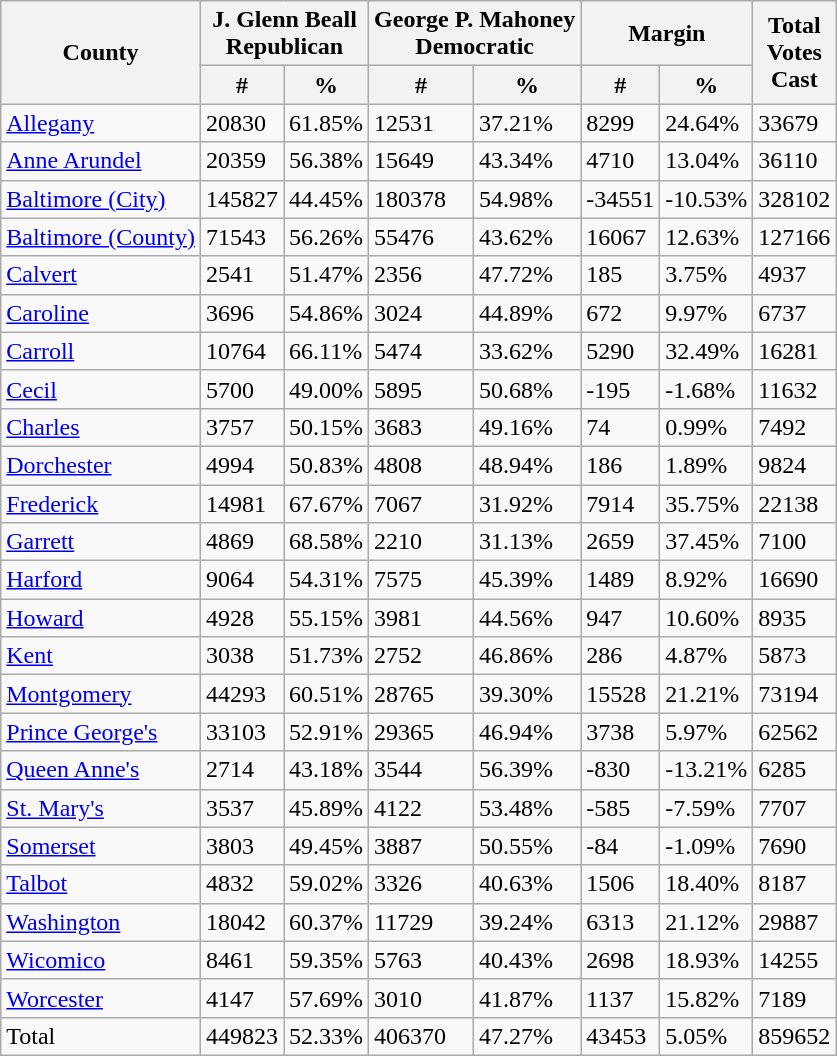<table class="wikitable sortable">
<tr>
<th rowspan="2">County</th>
<th colspan="2" >J. Glenn Beall<br>Republican</th>
<th colspan="2" >George P. Mahoney<br>Democratic</th>
<th colspan="2">Margin</th>
<th rowspan="2">Total<br>Votes<br>Cast</th>
</tr>
<tr>
<th>#</th>
<th>%</th>
<th>#</th>
<th>%</th>
<th>#</th>
<th>%</th>
</tr>
<tr>
<td><a href='#'>Allegany</a></td>
<td>20830</td>
<td>61.85%</td>
<td>12531</td>
<td>37.21%</td>
<td>8299</td>
<td>24.64%</td>
<td>33679</td>
</tr>
<tr>
<td><a href='#'>Anne Arundel</a></td>
<td>20359</td>
<td>56.38%</td>
<td>15649</td>
<td>43.34%</td>
<td>4710</td>
<td>13.04%</td>
<td>36110</td>
</tr>
<tr>
<td><a href='#'>Baltimore (City)</a></td>
<td>145827</td>
<td>44.45%</td>
<td>180378</td>
<td>54.98%</td>
<td>-34551</td>
<td>-10.53%</td>
<td>328102</td>
</tr>
<tr>
<td><a href='#'>Baltimore (County)</a></td>
<td>71543</td>
<td>56.26%</td>
<td>55476</td>
<td>43.62%</td>
<td>16067</td>
<td>12.63%</td>
<td>127166</td>
</tr>
<tr>
<td><a href='#'>Calvert</a></td>
<td>2541</td>
<td>51.47%</td>
<td>2356</td>
<td>47.72%</td>
<td>185</td>
<td>3.75%</td>
<td>4937</td>
</tr>
<tr>
<td><a href='#'>Caroline</a></td>
<td>3696</td>
<td>54.86%</td>
<td>3024</td>
<td>44.89%</td>
<td>672</td>
<td>9.97%</td>
<td>6737</td>
</tr>
<tr>
<td><a href='#'>Carroll</a></td>
<td>10764</td>
<td>66.11%</td>
<td>5474</td>
<td>33.62%</td>
<td>5290</td>
<td>32.49%</td>
<td>16281</td>
</tr>
<tr>
<td><a href='#'>Cecil</a></td>
<td>5700</td>
<td>49.00%</td>
<td>5895</td>
<td>50.68%</td>
<td>-195</td>
<td>-1.68%</td>
<td>11632</td>
</tr>
<tr>
<td><a href='#'>Charles</a></td>
<td>3757</td>
<td>50.15%</td>
<td>3683</td>
<td>49.16%</td>
<td>74</td>
<td>0.99%</td>
<td>7492</td>
</tr>
<tr>
<td><a href='#'>Dorchester</a></td>
<td>4994</td>
<td>50.83%</td>
<td>4808</td>
<td>48.94%</td>
<td>186</td>
<td>1.89%</td>
<td>9824</td>
</tr>
<tr>
<td><a href='#'>Frederick</a></td>
<td>14981</td>
<td>67.67%</td>
<td>7067</td>
<td>31.92%</td>
<td>7914</td>
<td>35.75%</td>
<td>22138</td>
</tr>
<tr>
<td><a href='#'>Garrett</a></td>
<td>4869</td>
<td>68.58%</td>
<td>2210</td>
<td>31.13%</td>
<td>2659</td>
<td>37.45%</td>
<td>7100</td>
</tr>
<tr>
<td><a href='#'>Harford</a></td>
<td>9064</td>
<td>54.31%</td>
<td>7575</td>
<td>45.39%</td>
<td>1489</td>
<td>8.92%</td>
<td>16690</td>
</tr>
<tr>
<td><a href='#'>Howard</a></td>
<td>4928</td>
<td>55.15%</td>
<td>3981</td>
<td>44.56%</td>
<td>947</td>
<td>10.60%</td>
<td>8935</td>
</tr>
<tr>
<td><a href='#'>Kent</a></td>
<td>3038</td>
<td>51.73%</td>
<td>2752</td>
<td>46.86%</td>
<td>286</td>
<td>4.87%</td>
<td>5873</td>
</tr>
<tr>
<td><a href='#'>Montgomery</a></td>
<td>44293</td>
<td>60.51%</td>
<td>28765</td>
<td>39.30%</td>
<td>15528</td>
<td>21.21%</td>
<td>73194</td>
</tr>
<tr>
<td><a href='#'>Prince George's</a></td>
<td>33103</td>
<td>52.91%</td>
<td>29365</td>
<td>46.94%</td>
<td>3738</td>
<td>5.97%</td>
<td>62562</td>
</tr>
<tr>
<td><a href='#'>Queen Anne's</a></td>
<td>2714</td>
<td>43.18%</td>
<td>3544</td>
<td>56.39%</td>
<td>-830</td>
<td>-13.21%</td>
<td>6285</td>
</tr>
<tr>
<td><a href='#'>St. Mary's</a></td>
<td>3537</td>
<td>45.89%</td>
<td>4122</td>
<td>53.48%</td>
<td>-585</td>
<td>-7.59%</td>
<td>7707</td>
</tr>
<tr>
<td><a href='#'>Somerset</a></td>
<td>3803</td>
<td>49.45%</td>
<td>3887</td>
<td>50.55%</td>
<td>-84</td>
<td>-1.09%</td>
<td>7690</td>
</tr>
<tr>
<td><a href='#'>Talbot</a></td>
<td>4832</td>
<td>59.02%</td>
<td>3326</td>
<td>40.63%</td>
<td>1506</td>
<td>18.40%</td>
<td>8187</td>
</tr>
<tr>
<td><a href='#'>Washington</a></td>
<td>18042</td>
<td>60.37%</td>
<td>11729</td>
<td>39.24%</td>
<td>6313</td>
<td>21.12%</td>
<td>29887</td>
</tr>
<tr>
<td><a href='#'>Wicomico</a></td>
<td>8461</td>
<td>59.35%</td>
<td>5763</td>
<td>40.43%</td>
<td>2698</td>
<td>18.93%</td>
<td>14255</td>
</tr>
<tr>
<td><a href='#'>Worcester</a></td>
<td>4147</td>
<td>57.69%</td>
<td>3010</td>
<td>41.87%</td>
<td>1137</td>
<td>15.82%</td>
<td>7189</td>
</tr>
<tr>
<td>Total</td>
<td>449823</td>
<td>52.33%</td>
<td>406370</td>
<td>47.27%</td>
<td>43453</td>
<td>5.05%</td>
<td>859652</td>
</tr>
</table>
